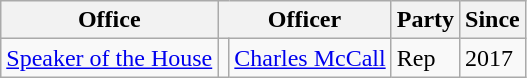<table class=wikitable>
<tr>
<th>Office</th>
<th colspan=2>Officer</th>
<th>Party</th>
<th>Since</th>
</tr>
<tr>
<td><a href='#'>Speaker of the House</a></td>
<td></td>
<td><a href='#'>Charles McCall</a></td>
<td>Rep</td>
<td>2017</td>
</tr>
</table>
